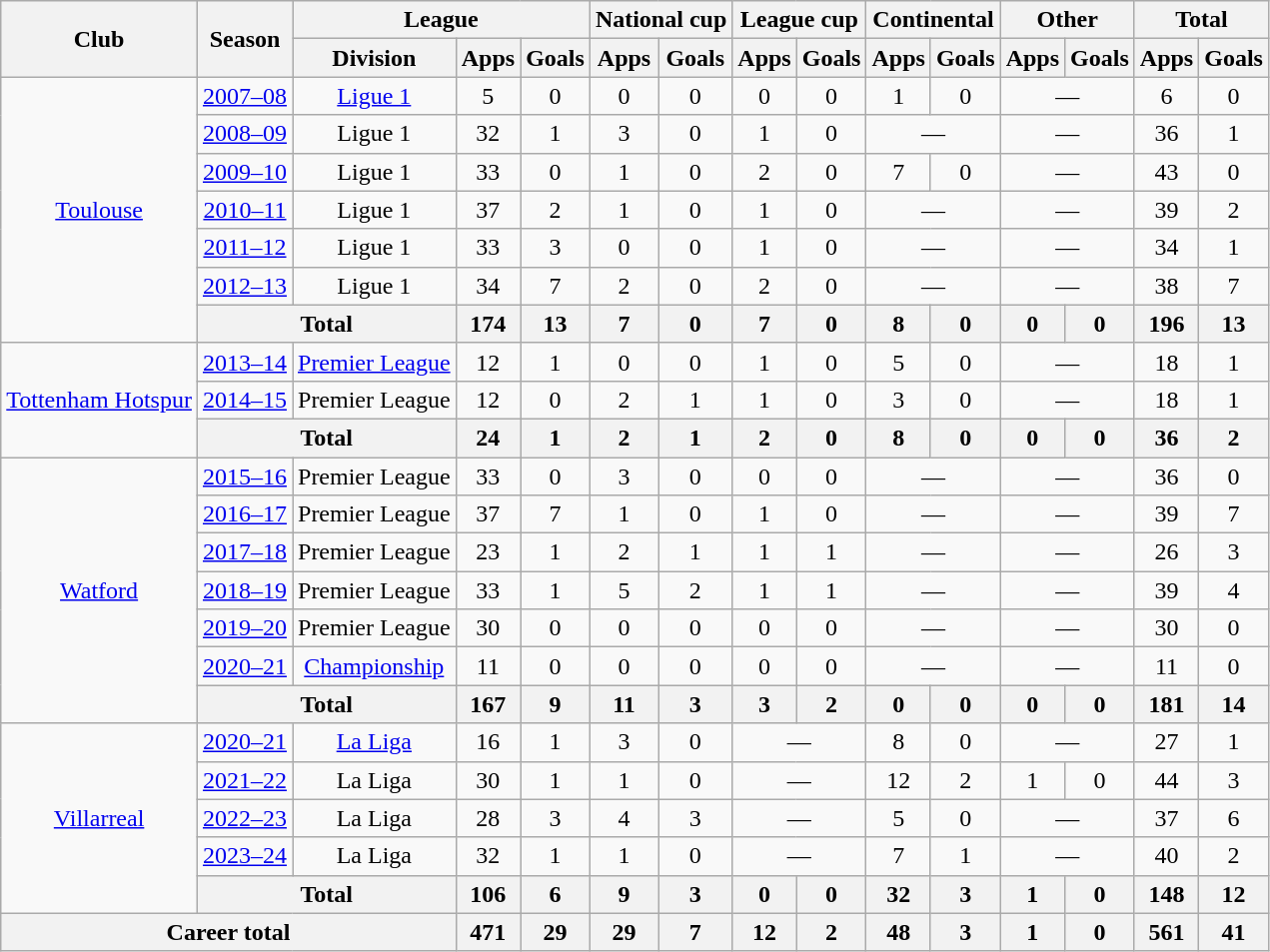<table class="wikitable" style="text-align: center;">
<tr>
<th rowspan="2">Club</th>
<th rowspan="2">Season</th>
<th colspan="3">League</th>
<th colspan="2">National cup</th>
<th colspan="2">League cup</th>
<th colspan="2">Continental</th>
<th colspan="2">Other</th>
<th colspan="2">Total</th>
</tr>
<tr>
<th>Division</th>
<th>Apps</th>
<th>Goals</th>
<th>Apps</th>
<th>Goals</th>
<th>Apps</th>
<th>Goals</th>
<th>Apps</th>
<th>Goals</th>
<th>Apps</th>
<th>Goals</th>
<th>Apps</th>
<th>Goals</th>
</tr>
<tr>
<td rowspan="7"><a href='#'>Toulouse</a></td>
<td><a href='#'>2007–08</a></td>
<td><a href='#'>Ligue 1</a></td>
<td>5</td>
<td>0</td>
<td>0</td>
<td>0</td>
<td>0</td>
<td>0</td>
<td>1</td>
<td>0</td>
<td colspan="2">—</td>
<td>6</td>
<td>0</td>
</tr>
<tr>
<td><a href='#'>2008–09</a></td>
<td>Ligue 1</td>
<td>32</td>
<td>1</td>
<td>3</td>
<td>0</td>
<td>1</td>
<td>0</td>
<td colspan="2">—</td>
<td colspan="2">—</td>
<td>36</td>
<td>1</td>
</tr>
<tr>
<td><a href='#'>2009–10</a></td>
<td>Ligue 1</td>
<td>33</td>
<td>0</td>
<td>1</td>
<td>0</td>
<td>2</td>
<td>0</td>
<td>7</td>
<td>0</td>
<td colspan="2">—</td>
<td>43</td>
<td>0</td>
</tr>
<tr>
<td><a href='#'>2010–11</a></td>
<td>Ligue 1</td>
<td>37</td>
<td>2</td>
<td>1</td>
<td>0</td>
<td>1</td>
<td>0</td>
<td colspan="2">—</td>
<td colspan="2">—</td>
<td>39</td>
<td>2</td>
</tr>
<tr>
<td><a href='#'>2011–12</a></td>
<td>Ligue 1</td>
<td>33</td>
<td>3</td>
<td>0</td>
<td>0</td>
<td>1</td>
<td>0</td>
<td colspan="2">—</td>
<td colspan="2">—</td>
<td>34</td>
<td>1</td>
</tr>
<tr>
<td><a href='#'>2012–13</a></td>
<td>Ligue 1</td>
<td>34</td>
<td>7</td>
<td>2</td>
<td>0</td>
<td>2</td>
<td>0</td>
<td colspan="2">—</td>
<td colspan="2">—</td>
<td>38</td>
<td>7</td>
</tr>
<tr>
<th colspan="2">Total</th>
<th>174</th>
<th>13</th>
<th>7</th>
<th>0</th>
<th>7</th>
<th>0</th>
<th>8</th>
<th>0</th>
<th>0</th>
<th>0</th>
<th>196</th>
<th>13</th>
</tr>
<tr>
<td rowspan="3"><a href='#'>Tottenham Hotspur</a></td>
<td><a href='#'>2013–14</a></td>
<td><a href='#'>Premier League</a></td>
<td>12</td>
<td>1</td>
<td>0</td>
<td>0</td>
<td>1</td>
<td>0</td>
<td>5</td>
<td>0</td>
<td colspan="2">—</td>
<td>18</td>
<td>1</td>
</tr>
<tr>
<td><a href='#'>2014–15</a></td>
<td>Premier League</td>
<td>12</td>
<td>0</td>
<td>2</td>
<td>1</td>
<td>1</td>
<td>0</td>
<td>3</td>
<td>0</td>
<td colspan="2">—</td>
<td>18</td>
<td>1</td>
</tr>
<tr>
<th colspan="2">Total</th>
<th>24</th>
<th>1</th>
<th>2</th>
<th>1</th>
<th>2</th>
<th>0</th>
<th>8</th>
<th>0</th>
<th>0</th>
<th>0</th>
<th>36</th>
<th>2</th>
</tr>
<tr>
<td rowspan="7"><a href='#'>Watford</a></td>
<td><a href='#'>2015–16</a></td>
<td>Premier League</td>
<td>33</td>
<td>0</td>
<td>3</td>
<td>0</td>
<td>0</td>
<td>0</td>
<td colspan="2">—</td>
<td colspan="2">—</td>
<td>36</td>
<td>0</td>
</tr>
<tr>
<td><a href='#'>2016–17</a></td>
<td>Premier League</td>
<td>37</td>
<td>7</td>
<td>1</td>
<td>0</td>
<td>1</td>
<td>0</td>
<td colspan="2">—</td>
<td colspan="2">—</td>
<td>39</td>
<td>7</td>
</tr>
<tr>
<td><a href='#'>2017–18</a></td>
<td>Premier League</td>
<td>23</td>
<td>1</td>
<td>2</td>
<td>1</td>
<td>1</td>
<td>1</td>
<td colspan="2">—</td>
<td colspan="2">—</td>
<td>26</td>
<td>3</td>
</tr>
<tr>
<td><a href='#'>2018–19</a></td>
<td>Premier League</td>
<td>33</td>
<td>1</td>
<td>5</td>
<td>2</td>
<td>1</td>
<td>1</td>
<td colspan="2">—</td>
<td colspan="2">—</td>
<td>39</td>
<td>4</td>
</tr>
<tr>
<td><a href='#'>2019–20</a></td>
<td>Premier League</td>
<td>30</td>
<td>0</td>
<td>0</td>
<td>0</td>
<td>0</td>
<td>0</td>
<td colspan="2">—</td>
<td colspan="2">—</td>
<td>30</td>
<td>0</td>
</tr>
<tr>
<td><a href='#'>2020–21</a></td>
<td><a href='#'>Championship</a></td>
<td>11</td>
<td>0</td>
<td>0</td>
<td>0</td>
<td>0</td>
<td>0</td>
<td colspan="2">—</td>
<td colspan="2">—</td>
<td>11</td>
<td>0</td>
</tr>
<tr>
<th colspan="2">Total</th>
<th>167</th>
<th>9</th>
<th>11</th>
<th>3</th>
<th>3</th>
<th>2</th>
<th>0</th>
<th>0</th>
<th>0</th>
<th>0</th>
<th>181</th>
<th>14</th>
</tr>
<tr>
<td rowspan="5"><a href='#'>Villarreal</a></td>
<td><a href='#'>2020–21</a></td>
<td><a href='#'>La Liga</a></td>
<td>16</td>
<td>1</td>
<td>3</td>
<td>0</td>
<td colspan="2">—</td>
<td>8</td>
<td>0</td>
<td colspan="2">—</td>
<td>27</td>
<td>1</td>
</tr>
<tr>
<td><a href='#'>2021–22</a></td>
<td>La Liga</td>
<td>30</td>
<td>1</td>
<td>1</td>
<td>0</td>
<td colspan="2">—</td>
<td>12</td>
<td>2</td>
<td>1</td>
<td>0</td>
<td>44</td>
<td>3</td>
</tr>
<tr>
<td><a href='#'>2022–23</a></td>
<td>La Liga</td>
<td>28</td>
<td>3</td>
<td>4</td>
<td>3</td>
<td colspan="2">—</td>
<td>5</td>
<td>0</td>
<td colspan="2">—</td>
<td>37</td>
<td>6</td>
</tr>
<tr>
<td><a href='#'>2023–24</a></td>
<td>La Liga</td>
<td>32</td>
<td>1</td>
<td>1</td>
<td>0</td>
<td colspan="2">—</td>
<td>7</td>
<td>1</td>
<td colspan="2">—</td>
<td>40</td>
<td>2</td>
</tr>
<tr>
<th colspan="2">Total</th>
<th>106</th>
<th>6</th>
<th>9</th>
<th>3</th>
<th>0</th>
<th>0</th>
<th>32</th>
<th>3</th>
<th>1</th>
<th>0</th>
<th>148</th>
<th>12</th>
</tr>
<tr>
<th colspan="3">Career total</th>
<th>471</th>
<th>29</th>
<th>29</th>
<th>7</th>
<th>12</th>
<th>2</th>
<th>48</th>
<th>3</th>
<th>1</th>
<th>0</th>
<th>561</th>
<th>41</th>
</tr>
</table>
